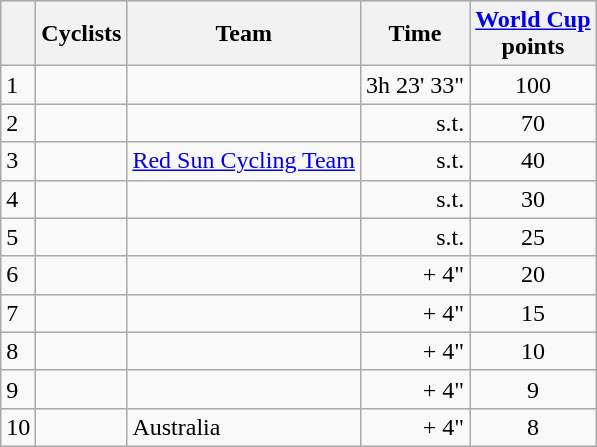<table class="wikitable">
<tr style="background:#ccccff;">
<th></th>
<th>Cyclists</th>
<th>Team</th>
<th>Time</th>
<th><a href='#'>World Cup</a><br>points</th>
</tr>
<tr>
<td>1</td>
<td></td>
<td></td>
<td align="right">3h 23' 33"</td>
<td align="center">100</td>
</tr>
<tr>
<td>2</td>
<td></td>
<td></td>
<td align="right">s.t.</td>
<td align="center">70</td>
</tr>
<tr>
<td>3</td>
<td></td>
<td><a href='#'>Red Sun Cycling Team</a></td>
<td align="right">s.t.</td>
<td align="center">40</td>
</tr>
<tr>
<td>4</td>
<td></td>
<td></td>
<td align="right">s.t.</td>
<td align="center">30</td>
</tr>
<tr>
<td>5</td>
<td></td>
<td></td>
<td align="right">s.t.</td>
<td align="center">25</td>
</tr>
<tr>
<td>6</td>
<td></td>
<td></td>
<td align="right">+ 4"</td>
<td align="center">20</td>
</tr>
<tr>
<td>7</td>
<td></td>
<td></td>
<td align="right">+ 4"</td>
<td align="center">15</td>
</tr>
<tr>
<td>8</td>
<td></td>
<td></td>
<td align="right">+ 4"</td>
<td align="center">10</td>
</tr>
<tr>
<td>9</td>
<td></td>
<td></td>
<td align="right">+ 4"</td>
<td align="center">9</td>
</tr>
<tr>
<td>10</td>
<td></td>
<td>Australia</td>
<td align="right">+ 4"</td>
<td align="center">8</td>
</tr>
</table>
